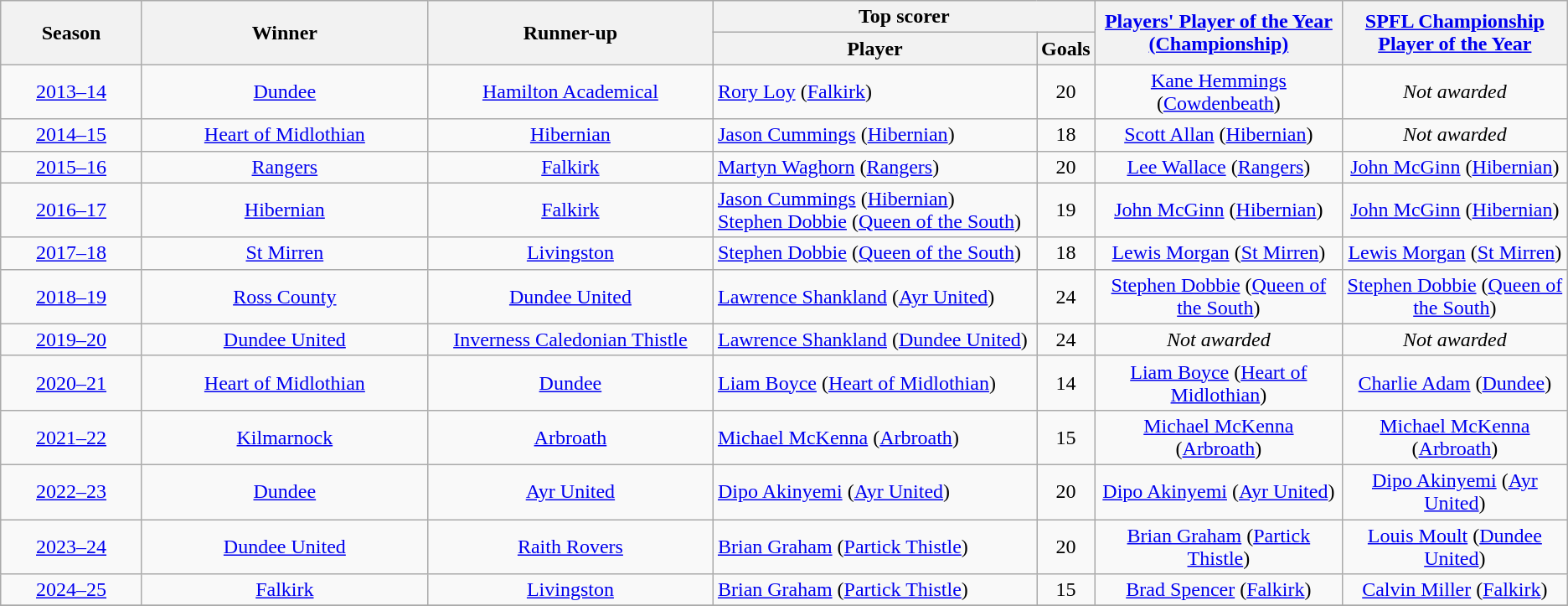<table class="wikitable" style="text-align:center;">
<tr>
<th rowspan=2 width=105>Season</th>
<th rowspan=2 width=220>Winner</th>
<th rowspan=2 width=220>Runner-up</th>
<th colspan=2>Top scorer</th>
<th rowspan="2"><a href='#'>Players' Player of the Year (Championship)</a></th>
<th rowspan="2"><a href='#'>SPFL Championship Player of the Year</a></th>
</tr>
<tr>
<th width=250>Player</th>
<th>Goals</th>
</tr>
<tr>
<td><a href='#'>2013–14</a></td>
<td><a href='#'>Dundee</a></td>
<td><a href='#'>Hamilton Academical</a></td>
<td align=left><a href='#'>Rory Loy</a> (<a href='#'>Falkirk</a>)</td>
<td>20</td>
<td><a href='#'>Kane Hemmings</a> (<a href='#'>Cowdenbeath</a>)</td>
<td><em>Not awarded</em></td>
</tr>
<tr>
<td><a href='#'>2014–15</a></td>
<td><a href='#'>Heart of Midlothian</a></td>
<td><a href='#'>Hibernian</a></td>
<td align=left><a href='#'>Jason Cummings</a> (<a href='#'>Hibernian</a>)</td>
<td>18</td>
<td><a href='#'>Scott Allan</a> (<a href='#'>Hibernian</a>)</td>
<td><em>Not awarded</em></td>
</tr>
<tr>
<td><a href='#'>2015–16</a></td>
<td><a href='#'>Rangers</a></td>
<td><a href='#'>Falkirk</a></td>
<td align=left><a href='#'>Martyn Waghorn</a> (<a href='#'>Rangers</a>)</td>
<td>20</td>
<td><a href='#'>Lee Wallace</a> (<a href='#'>Rangers</a>)</td>
<td><a href='#'>John McGinn</a> (<a href='#'>Hibernian</a>)</td>
</tr>
<tr>
<td><a href='#'>2016–17</a></td>
<td><a href='#'>Hibernian</a></td>
<td><a href='#'>Falkirk</a></td>
<td align=left><a href='#'>Jason Cummings</a> (<a href='#'>Hibernian</a>)<br><a href='#'>Stephen Dobbie</a> (<a href='#'>Queen of the South</a>)</td>
<td>19</td>
<td><a href='#'>John McGinn</a> (<a href='#'>Hibernian</a>)</td>
<td><a href='#'>John McGinn</a> (<a href='#'>Hibernian</a>)</td>
</tr>
<tr>
<td><a href='#'>2017–18</a></td>
<td><a href='#'>St Mirren</a></td>
<td><a href='#'>Livingston</a></td>
<td align=left><a href='#'>Stephen Dobbie</a> (<a href='#'>Queen of the South</a>)</td>
<td>18</td>
<td><a href='#'>Lewis Morgan</a> (<a href='#'>St Mirren</a>)</td>
<td><a href='#'>Lewis Morgan</a> (<a href='#'>St Mirren</a>)</td>
</tr>
<tr>
<td><a href='#'>2018–19</a></td>
<td><a href='#'>Ross County</a></td>
<td><a href='#'>Dundee United</a></td>
<td align=left><a href='#'>Lawrence Shankland</a> (<a href='#'>Ayr United</a>)</td>
<td>24</td>
<td><a href='#'>Stephen Dobbie</a> (<a href='#'>Queen of the South</a>)</td>
<td><a href='#'>Stephen Dobbie</a> (<a href='#'>Queen of the South</a>)</td>
</tr>
<tr>
<td><a href='#'>2019–20</a></td>
<td><a href='#'>Dundee United</a></td>
<td><a href='#'>Inverness Caledonian Thistle</a></td>
<td align=left><a href='#'>Lawrence Shankland</a> (<a href='#'>Dundee United</a>)</td>
<td>24</td>
<td><em>Not awarded</em></td>
<td><em>Not awarded</em></td>
</tr>
<tr>
<td><a href='#'>2020–21</a></td>
<td><a href='#'>Heart of Midlothian</a></td>
<td><a href='#'>Dundee</a></td>
<td align=left><a href='#'>Liam Boyce</a> (<a href='#'>Heart of Midlothian</a>)</td>
<td>14</td>
<td><a href='#'>Liam Boyce</a> (<a href='#'>Heart of Midlothian</a>)</td>
<td><a href='#'>Charlie Adam</a> (<a href='#'>Dundee</a>)</td>
</tr>
<tr>
<td><a href='#'>2021–22</a></td>
<td><a href='#'>Kilmarnock</a></td>
<td><a href='#'>Arbroath</a></td>
<td align=left><a href='#'>Michael McKenna</a> (<a href='#'>Arbroath</a>)</td>
<td>15</td>
<td><a href='#'>Michael McKenna</a> (<a href='#'>Arbroath</a>)</td>
<td><a href='#'>Michael McKenna</a> (<a href='#'>Arbroath</a>)</td>
</tr>
<tr>
<td><a href='#'>2022–23</a></td>
<td><a href='#'>Dundee</a></td>
<td><a href='#'>Ayr United</a></td>
<td align=left><a href='#'>Dipo Akinyemi</a> (<a href='#'>Ayr United</a>)</td>
<td>20</td>
<td><a href='#'>Dipo Akinyemi</a> (<a href='#'>Ayr United</a>)</td>
<td><a href='#'>Dipo Akinyemi</a> (<a href='#'>Ayr United</a>)</td>
</tr>
<tr>
<td><a href='#'>2023–24</a></td>
<td><a href='#'>Dundee United</a></td>
<td><a href='#'>Raith Rovers</a></td>
<td align=left><a href='#'>Brian Graham</a> (<a href='#'>Partick Thistle</a>)</td>
<td>20</td>
<td><a href='#'>Brian Graham</a> (<a href='#'>Partick Thistle</a>)</td>
<td><a href='#'>Louis Moult</a> (<a href='#'>Dundee United</a>)</td>
</tr>
<tr>
<td><a href='#'>2024–25</a></td>
<td><a href='#'>Falkirk</a></td>
<td><a href='#'>Livingston</a></td>
<td align=left><a href='#'>Brian Graham</a> (<a href='#'>Partick Thistle</a>)</td>
<td>15</td>
<td><a href='#'>Brad Spencer</a> (<a href='#'>Falkirk</a>)</td>
<td><a href='#'>Calvin Miller</a> (<a href='#'>Falkirk</a>)</td>
</tr>
<tr>
</tr>
</table>
